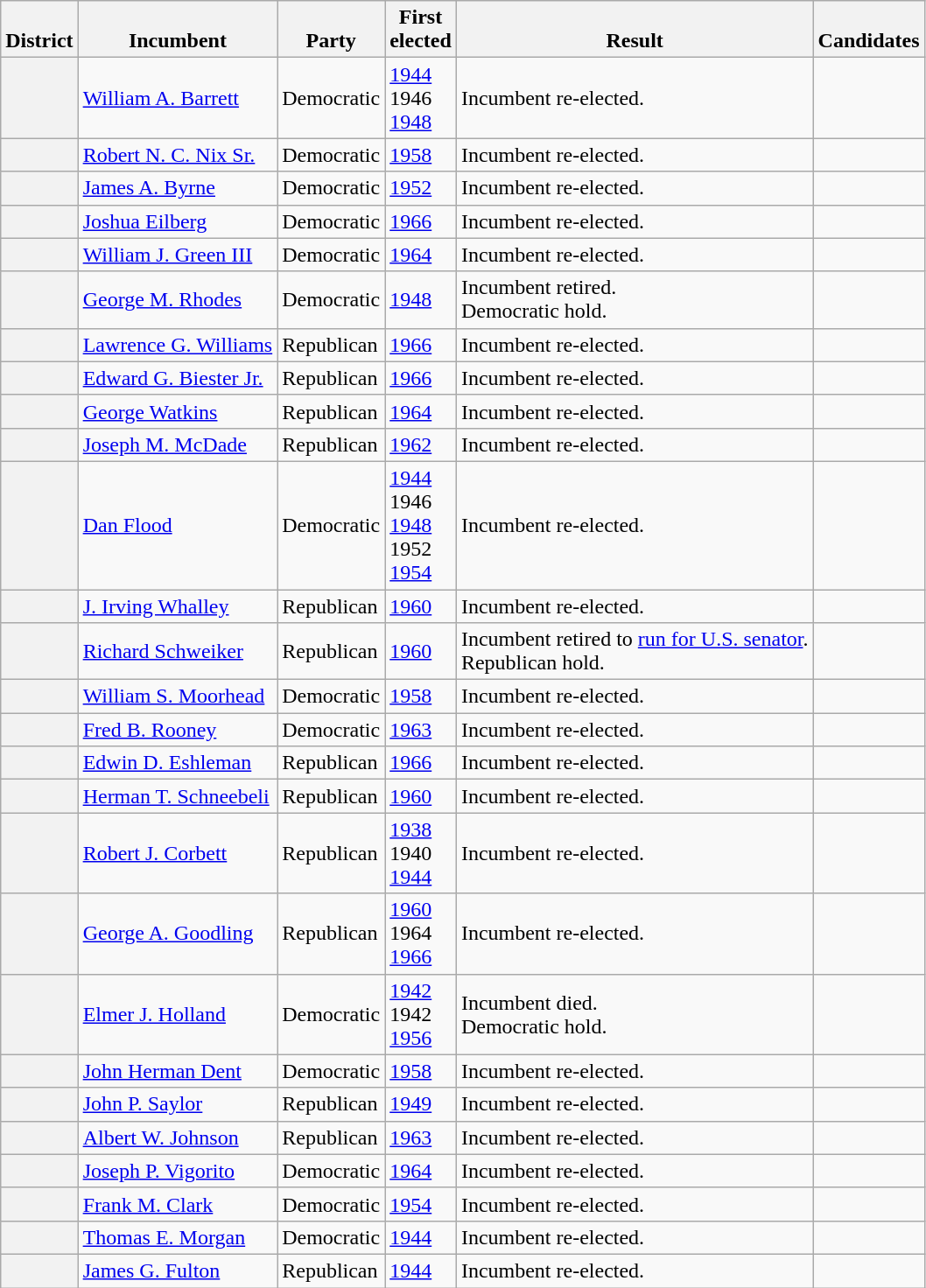<table class=wikitable>
<tr valign=bottom>
<th>District</th>
<th>Incumbent</th>
<th>Party</th>
<th>First<br>elected</th>
<th>Result</th>
<th>Candidates</th>
</tr>
<tr>
<th></th>
<td><a href='#'>William A. Barrett</a></td>
<td>Democratic</td>
<td><a href='#'>1944</a><br>1946 <br><a href='#'>1948</a></td>
<td>Incumbent re-elected.</td>
<td nowrap></td>
</tr>
<tr>
<th></th>
<td><a href='#'>Robert N. C. Nix Sr.</a></td>
<td>Democratic</td>
<td><a href='#'>1958</a></td>
<td>Incumbent re-elected.</td>
<td nowrap></td>
</tr>
<tr>
<th></th>
<td><a href='#'>James A. Byrne</a></td>
<td>Democratic</td>
<td><a href='#'>1952</a></td>
<td>Incumbent re-elected.</td>
<td nowrap></td>
</tr>
<tr>
<th></th>
<td><a href='#'>Joshua Eilberg</a></td>
<td>Democratic</td>
<td><a href='#'>1966</a></td>
<td>Incumbent re-elected.</td>
<td nowrap></td>
</tr>
<tr>
<th></th>
<td><a href='#'>William J. Green III</a></td>
<td>Democratic</td>
<td><a href='#'>1964</a></td>
<td>Incumbent re-elected.</td>
<td nowrap></td>
</tr>
<tr>
<th></th>
<td><a href='#'>George M. Rhodes</a></td>
<td>Democratic</td>
<td><a href='#'>1948</a></td>
<td>Incumbent retired.<br>Democratic hold.</td>
<td nowrap></td>
</tr>
<tr>
<th></th>
<td><a href='#'>Lawrence G. Williams</a></td>
<td>Republican</td>
<td><a href='#'>1966</a></td>
<td>Incumbent re-elected.</td>
<td nowrap></td>
</tr>
<tr>
<th></th>
<td><a href='#'>Edward G. Biester Jr.</a></td>
<td>Republican</td>
<td><a href='#'>1966</a></td>
<td>Incumbent re-elected.</td>
<td nowrap></td>
</tr>
<tr>
<th></th>
<td><a href='#'>George Watkins</a></td>
<td>Republican</td>
<td><a href='#'>1964</a></td>
<td>Incumbent re-elected.</td>
<td nowrap></td>
</tr>
<tr>
<th></th>
<td><a href='#'>Joseph M. McDade</a></td>
<td>Republican</td>
<td><a href='#'>1962</a></td>
<td>Incumbent re-elected.</td>
<td nowrap></td>
</tr>
<tr>
<th></th>
<td><a href='#'>Dan Flood</a></td>
<td>Democratic</td>
<td><a href='#'>1944</a><br>1946 <br><a href='#'>1948</a><br>1952 <br><a href='#'>1954</a></td>
<td>Incumbent re-elected.</td>
<td nowrap></td>
</tr>
<tr>
<th></th>
<td><a href='#'>J. Irving Whalley</a></td>
<td>Republican</td>
<td><a href='#'>1960</a></td>
<td>Incumbent re-elected.</td>
<td nowrap></td>
</tr>
<tr>
<th></th>
<td><a href='#'>Richard Schweiker</a></td>
<td>Republican</td>
<td><a href='#'>1960</a></td>
<td>Incumbent retired to <a href='#'>run for U.S. senator</a>.<br>Republican hold.</td>
<td nowrap></td>
</tr>
<tr>
<th></th>
<td><a href='#'>William S. Moorhead</a></td>
<td>Democratic</td>
<td><a href='#'>1958</a></td>
<td>Incumbent re-elected.</td>
<td nowrap></td>
</tr>
<tr>
<th></th>
<td><a href='#'>Fred B. Rooney</a></td>
<td>Democratic</td>
<td><a href='#'>1963</a></td>
<td>Incumbent re-elected.</td>
<td nowrap></td>
</tr>
<tr>
<th></th>
<td><a href='#'>Edwin D. Eshleman</a></td>
<td>Republican</td>
<td><a href='#'>1966</a></td>
<td>Incumbent re-elected.</td>
<td nowrap></td>
</tr>
<tr>
<th></th>
<td><a href='#'>Herman T. Schneebeli</a></td>
<td>Republican</td>
<td><a href='#'>1960</a></td>
<td>Incumbent re-elected.</td>
<td nowrap></td>
</tr>
<tr>
<th></th>
<td><a href='#'>Robert J. Corbett</a></td>
<td>Republican</td>
<td><a href='#'>1938</a><br>1940 <br><a href='#'>1944</a></td>
<td>Incumbent re-elected.</td>
<td nowrap></td>
</tr>
<tr>
<th></th>
<td><a href='#'>George A. Goodling</a></td>
<td>Republican</td>
<td><a href='#'>1960</a><br>1964 <br><a href='#'>1966</a></td>
<td>Incumbent re-elected.</td>
<td nowrap></td>
</tr>
<tr>
<th></th>
<td><a href='#'>Elmer J. Holland</a></td>
<td>Democratic</td>
<td><a href='#'>1942 </a><br>1942 <br><a href='#'>1956 </a></td>
<td>Incumbent died.<br>Democratic hold.</td>
<td nowrap></td>
</tr>
<tr>
<th></th>
<td><a href='#'>John Herman Dent</a></td>
<td>Democratic</td>
<td><a href='#'>1958</a></td>
<td>Incumbent re-elected.</td>
<td nowrap></td>
</tr>
<tr>
<th></th>
<td><a href='#'>John P. Saylor</a></td>
<td>Republican</td>
<td><a href='#'>1949</a></td>
<td>Incumbent re-elected.</td>
<td nowrap></td>
</tr>
<tr>
<th></th>
<td><a href='#'>Albert W. Johnson</a></td>
<td>Republican</td>
<td><a href='#'>1963</a></td>
<td>Incumbent re-elected.</td>
<td nowrap></td>
</tr>
<tr>
<th></th>
<td><a href='#'>Joseph P. Vigorito</a></td>
<td>Democratic</td>
<td><a href='#'>1964</a></td>
<td>Incumbent re-elected.</td>
<td nowrap></td>
</tr>
<tr>
<th></th>
<td><a href='#'>Frank M. Clark</a></td>
<td>Democratic</td>
<td><a href='#'>1954</a></td>
<td>Incumbent re-elected.</td>
<td nowrap></td>
</tr>
<tr>
<th></th>
<td><a href='#'>Thomas E. Morgan</a></td>
<td>Democratic</td>
<td><a href='#'>1944</a></td>
<td>Incumbent re-elected.</td>
<td nowrap></td>
</tr>
<tr>
<th></th>
<td><a href='#'>James G. Fulton</a></td>
<td>Republican</td>
<td><a href='#'>1944</a></td>
<td>Incumbent re-elected.</td>
<td nowrap></td>
</tr>
</table>
